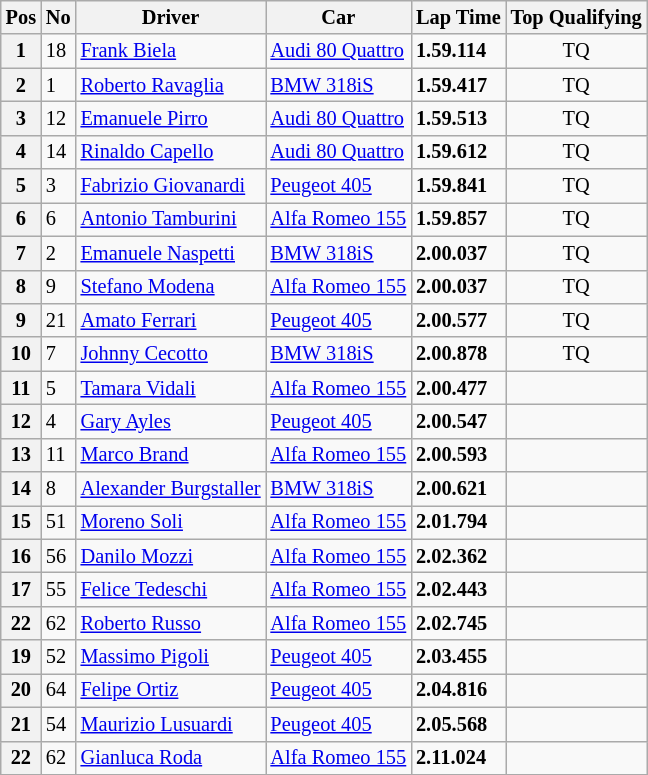<table class="wikitable" style="font-size: 85%;">
<tr>
<th>Pos</th>
<th>No</th>
<th>Driver</th>
<th>Car</th>
<th>Lap Time</th>
<th>Top Qualifying</th>
</tr>
<tr>
<th>1</th>
<td>18</td>
<td> <a href='#'>Frank Biela</a></td>
<td><a href='#'>Audi 80 Quattro</a></td>
<td><strong>1.59.114</strong></td>
<td align=center>TQ</td>
</tr>
<tr>
<th>2</th>
<td>1</td>
<td> <a href='#'>Roberto Ravaglia</a></td>
<td><a href='#'>BMW 318iS</a></td>
<td><strong>1.59.417</strong></td>
<td align=center>TQ</td>
</tr>
<tr>
<th>3</th>
<td>12</td>
<td> <a href='#'>Emanuele Pirro</a></td>
<td><a href='#'>Audi 80 Quattro</a></td>
<td><strong>1.59.513</strong></td>
<td align=center>TQ</td>
</tr>
<tr>
<th>4</th>
<td>14</td>
<td> <a href='#'>Rinaldo Capello</a></td>
<td><a href='#'>Audi 80 Quattro</a></td>
<td><strong>1.59.612</strong></td>
<td align=center>TQ</td>
</tr>
<tr>
<th>5</th>
<td>3</td>
<td> <a href='#'>Fabrizio Giovanardi</a></td>
<td><a href='#'>Peugeot 405</a></td>
<td><strong>1.59.841</strong></td>
<td align=center>TQ</td>
</tr>
<tr>
<th>6</th>
<td>6</td>
<td> <a href='#'>Antonio Tamburini</a></td>
<td><a href='#'>Alfa Romeo 155</a></td>
<td><strong>1.59.857</strong></td>
<td align=center>TQ</td>
</tr>
<tr>
<th>7</th>
<td>2</td>
<td> <a href='#'>Emanuele Naspetti</a></td>
<td><a href='#'>BMW 318iS</a></td>
<td><strong>2.00.037</strong></td>
<td align=center>TQ</td>
</tr>
<tr>
<th>8</th>
<td>9</td>
<td> <a href='#'>Stefano Modena</a></td>
<td><a href='#'>Alfa Romeo 155</a></td>
<td><strong>2.00.037</strong></td>
<td align=center>TQ</td>
</tr>
<tr>
<th>9</th>
<td>21</td>
<td> <a href='#'>Amato Ferrari</a></td>
<td><a href='#'>Peugeot 405</a></td>
<td><strong>2.00.577</strong></td>
<td align=center>TQ</td>
</tr>
<tr>
<th>10</th>
<td>7</td>
<td> <a href='#'>Johnny Cecotto</a></td>
<td><a href='#'>BMW 318iS</a></td>
<td><strong>2.00.878</strong></td>
<td align=center>TQ</td>
</tr>
<tr>
<th>11</th>
<td>5</td>
<td> <a href='#'>Tamara Vidali</a></td>
<td><a href='#'>Alfa Romeo 155</a></td>
<td><strong>2.00.477</strong></td>
<td></td>
</tr>
<tr>
<th>12</th>
<td>4</td>
<td> <a href='#'>Gary Ayles</a></td>
<td><a href='#'>Peugeot 405</a></td>
<td><strong>2.00.547</strong></td>
<td></td>
</tr>
<tr>
<th>13</th>
<td>11</td>
<td> <a href='#'>Marco Brand</a></td>
<td><a href='#'>Alfa Romeo 155</a></td>
<td><strong>2.00.593</strong></td>
<td></td>
</tr>
<tr>
<th>14</th>
<td>8</td>
<td> <a href='#'> Alexander Burgstaller</a></td>
<td><a href='#'>BMW 318iS</a></td>
<td><strong>2.00.621</strong></td>
<td></td>
</tr>
<tr>
<th>15</th>
<td>51</td>
<td> <a href='#'>Moreno Soli</a></td>
<td><a href='#'>Alfa Romeo 155</a></td>
<td><strong>2.01.794</strong></td>
<td></td>
</tr>
<tr>
<th>16</th>
<td>56</td>
<td> <a href='#'>Danilo Mozzi</a></td>
<td><a href='#'>Alfa Romeo 155</a></td>
<td><strong>2.02.362</strong></td>
<td></td>
</tr>
<tr>
<th>17</th>
<td>55</td>
<td> <a href='#'>Felice Tedeschi</a></td>
<td><a href='#'>Alfa Romeo 155</a></td>
<td><strong>2.02.443</strong></td>
<td></td>
</tr>
<tr>
<th>22</th>
<td>62</td>
<td> <a href='#'>Roberto Russo</a></td>
<td><a href='#'>Alfa Romeo 155</a></td>
<td><strong>2.02.745</strong></td>
<td></td>
</tr>
<tr>
<th>19</th>
<td>52</td>
<td> <a href='#'>Massimo Pigoli</a></td>
<td><a href='#'>Peugeot 405</a></td>
<td><strong>2.03.455</strong></td>
<td></td>
</tr>
<tr>
<th>20</th>
<td>64</td>
<td> <a href='#'>Felipe Ortiz</a></td>
<td><a href='#'>Peugeot 405</a></td>
<td><strong>2.04.816</strong></td>
<td></td>
</tr>
<tr>
<th>21</th>
<td>54</td>
<td> <a href='#'>Maurizio Lusuardi</a></td>
<td><a href='#'>Peugeot 405</a></td>
<td><strong>2.05.568</strong></td>
<td></td>
</tr>
<tr>
<th>22</th>
<td>62</td>
<td> <a href='#'>Gianluca Roda</a></td>
<td><a href='#'>Alfa Romeo 155</a></td>
<td><strong>2.11.024</strong></td>
<td></td>
</tr>
<tr>
</tr>
</table>
